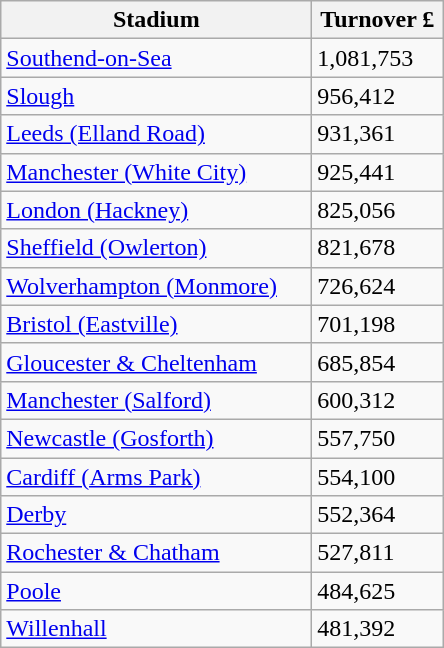<table class="wikitable">
<tr>
<th width=200>Stadium</th>
<th width=80>Turnover £</th>
</tr>
<tr>
<td><a href='#'>Southend-on-Sea</a></td>
<td>1,081,753</td>
</tr>
<tr>
<td><a href='#'>Slough</a></td>
<td>956,412</td>
</tr>
<tr>
<td><a href='#'>Leeds (Elland Road)</a></td>
<td>931,361</td>
</tr>
<tr>
<td><a href='#'>Manchester (White City)</a></td>
<td>925,441</td>
</tr>
<tr>
<td><a href='#'>London (Hackney)</a></td>
<td>825,056</td>
</tr>
<tr>
<td><a href='#'>Sheffield (Owlerton)</a></td>
<td>821,678</td>
</tr>
<tr>
<td><a href='#'>Wolverhampton (Monmore)</a></td>
<td>726,624</td>
</tr>
<tr>
<td><a href='#'>Bristol (Eastville)</a></td>
<td>701,198</td>
</tr>
<tr>
<td><a href='#'>Gloucester & Cheltenham</a></td>
<td>685,854</td>
</tr>
<tr>
<td><a href='#'>Manchester (Salford)</a></td>
<td>600,312</td>
</tr>
<tr>
<td><a href='#'>Newcastle (Gosforth)</a></td>
<td>557,750</td>
</tr>
<tr>
<td><a href='#'>Cardiff (Arms Park)</a></td>
<td>554,100</td>
</tr>
<tr>
<td><a href='#'>Derby</a></td>
<td>552,364</td>
</tr>
<tr>
<td><a href='#'>Rochester & Chatham</a></td>
<td>527,811</td>
</tr>
<tr>
<td><a href='#'>Poole</a></td>
<td>484,625</td>
</tr>
<tr>
<td><a href='#'>Willenhall</a></td>
<td>481,392</td>
</tr>
</table>
